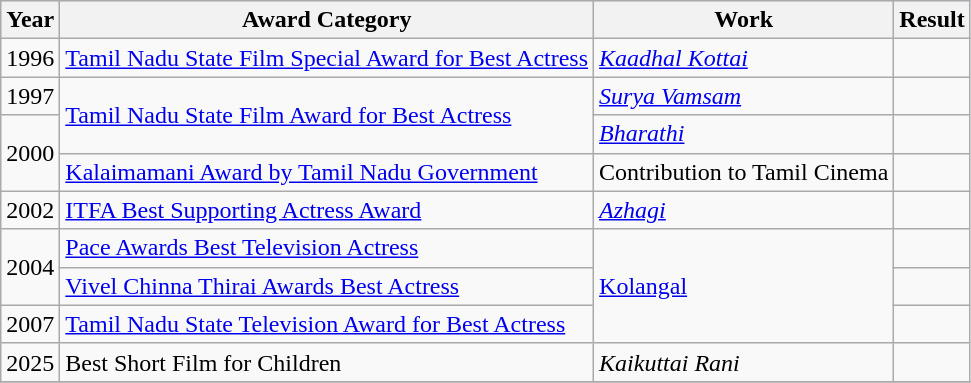<table class="wikitable">
<tr style="background:#d1e4fd;">
<th>Year</th>
<th>Award Category</th>
<th>Work</th>
<th>Result</th>
</tr>
<tr>
<td>1996</td>
<td><a href='#'>Tamil Nadu State Film Special Award for Best Actress</a></td>
<td><em><a href='#'>Kaadhal Kottai</a></em></td>
<td></td>
</tr>
<tr>
<td>1997</td>
<td rowspan="2"><a href='#'>Tamil Nadu State Film Award for Best Actress</a></td>
<td><em><a href='#'>Surya Vamsam</a></em></td>
<td></td>
</tr>
<tr>
<td rowspan="2">2000</td>
<td><em><a href='#'>Bharathi</a></em></td>
<td></td>
</tr>
<tr>
<td><a href='#'>Kalaimamani Award by Tamil Nadu Government</a></td>
<td>Contribution to Tamil Cinema</td>
<td></td>
</tr>
<tr>
<td>2002</td>
<td><a href='#'>ITFA Best Supporting Actress Award</a></td>
<td><em><a href='#'>Azhagi</a></em></td>
<td></td>
</tr>
<tr>
<td rowspan="2">2004</td>
<td><a href='#'>Pace Awards Best Television Actress</a></td>
<td rowspan="3"><em><a href='#'></em>Kolangal<em></a></em></td>
<td></td>
</tr>
<tr>
<td><a href='#'>Vivel Chinna Thirai Awards Best Actress</a></td>
<td></td>
</tr>
<tr>
<td>2007</td>
<td><a href='#'>Tamil Nadu State Television Award for Best Actress</a></td>
<td></td>
</tr>
<tr>
<td>2025</td>
<td>Best Short Film for Children</td>
<td><em>Kaikuttai Rani</em></td>
<td></td>
</tr>
<tr>
</tr>
</table>
